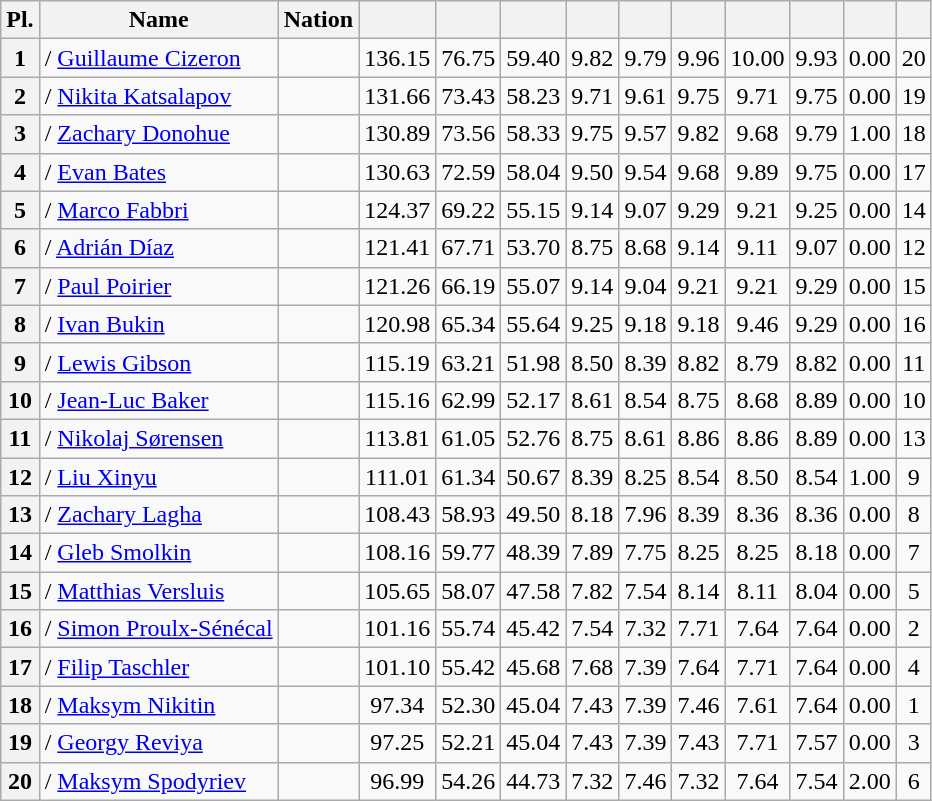<table class="wikitable sortable" style="text-align:center">
<tr>
<th>Pl.</th>
<th>Name</th>
<th>Nation</th>
<th></th>
<th></th>
<th></th>
<th></th>
<th></th>
<th></th>
<th></th>
<th></th>
<th></th>
<th></th>
</tr>
<tr>
<th>1</th>
<td align=left> / <a href='#'>Guillaume Cizeron</a></td>
<td align=left></td>
<td>136.15</td>
<td>76.75</td>
<td>59.40</td>
<td>9.82</td>
<td>9.79</td>
<td>9.96</td>
<td>10.00</td>
<td>9.93</td>
<td>0.00</td>
<td>20</td>
</tr>
<tr>
<th>2</th>
<td align=left> / <a href='#'>Nikita Katsalapov</a></td>
<td align=left></td>
<td>131.66</td>
<td>73.43</td>
<td>58.23</td>
<td>9.71</td>
<td>9.61</td>
<td>9.75</td>
<td>9.71</td>
<td>9.75</td>
<td>0.00</td>
<td>19</td>
</tr>
<tr>
<th>3</th>
<td align=left> / <a href='#'>Zachary Donohue</a></td>
<td align=left></td>
<td>130.89</td>
<td>73.56</td>
<td>58.33</td>
<td>9.75</td>
<td>9.57</td>
<td>9.82</td>
<td>9.68</td>
<td>9.79</td>
<td>1.00</td>
<td>18</td>
</tr>
<tr>
<th>4</th>
<td align=left> / <a href='#'>Evan Bates</a></td>
<td align=left></td>
<td>130.63</td>
<td>72.59</td>
<td>58.04</td>
<td>9.50</td>
<td>9.54</td>
<td>9.68</td>
<td>9.89</td>
<td>9.75</td>
<td>0.00</td>
<td>17</td>
</tr>
<tr>
<th>5</th>
<td align=left> / <a href='#'>Marco Fabbri</a></td>
<td align=left></td>
<td>124.37</td>
<td>69.22</td>
<td>55.15</td>
<td>9.14</td>
<td>9.07</td>
<td>9.29</td>
<td>9.21</td>
<td>9.25</td>
<td>0.00</td>
<td>14</td>
</tr>
<tr>
<th>6</th>
<td align=left> / <a href='#'>Adrián Díaz</a></td>
<td align=left></td>
<td>121.41</td>
<td>67.71</td>
<td>53.70</td>
<td>8.75</td>
<td>8.68</td>
<td>9.14</td>
<td>9.11</td>
<td>9.07</td>
<td>0.00</td>
<td>12</td>
</tr>
<tr>
<th>7</th>
<td align=left> / <a href='#'>Paul Poirier</a></td>
<td align=left></td>
<td>121.26</td>
<td>66.19</td>
<td>55.07</td>
<td>9.14</td>
<td>9.04</td>
<td>9.21</td>
<td>9.21</td>
<td>9.29</td>
<td>0.00</td>
<td>15</td>
</tr>
<tr>
<th>8</th>
<td align=left> / <a href='#'>Ivan Bukin</a></td>
<td align=left></td>
<td>120.98</td>
<td>65.34</td>
<td>55.64</td>
<td>9.25</td>
<td>9.18</td>
<td>9.18</td>
<td>9.46</td>
<td>9.29</td>
<td>0.00</td>
<td>16</td>
</tr>
<tr>
<th>9</th>
<td align=left> / <a href='#'>Lewis Gibson</a></td>
<td align=left></td>
<td>115.19</td>
<td>63.21</td>
<td>51.98</td>
<td>8.50</td>
<td>8.39</td>
<td>8.82</td>
<td>8.79</td>
<td>8.82</td>
<td>0.00</td>
<td>11</td>
</tr>
<tr>
<th>10</th>
<td align=left> / <a href='#'>Jean-Luc Baker</a></td>
<td align=left></td>
<td>115.16</td>
<td>62.99</td>
<td>52.17</td>
<td>8.61</td>
<td>8.54</td>
<td>8.75</td>
<td>8.68</td>
<td>8.89</td>
<td>0.00</td>
<td>10</td>
</tr>
<tr>
<th>11</th>
<td align=left> / <a href='#'>Nikolaj Sørensen</a></td>
<td align=left></td>
<td>113.81</td>
<td>61.05</td>
<td>52.76</td>
<td>8.75</td>
<td>8.61</td>
<td>8.86</td>
<td>8.86</td>
<td>8.89</td>
<td>0.00</td>
<td>13</td>
</tr>
<tr>
<th>12</th>
<td align=left> / <a href='#'>Liu Xinyu</a></td>
<td align=left></td>
<td>111.01</td>
<td>61.34</td>
<td>50.67</td>
<td>8.39</td>
<td>8.25</td>
<td>8.54</td>
<td>8.50</td>
<td>8.54</td>
<td>1.00</td>
<td>9</td>
</tr>
<tr>
<th>13</th>
<td align=left> / <a href='#'>Zachary Lagha</a></td>
<td align=left></td>
<td>108.43</td>
<td>58.93</td>
<td>49.50</td>
<td>8.18</td>
<td>7.96</td>
<td>8.39</td>
<td>8.36</td>
<td>8.36</td>
<td>0.00</td>
<td>8</td>
</tr>
<tr>
<th>14</th>
<td align=left> / <a href='#'>Gleb Smolkin</a></td>
<td align=left></td>
<td>108.16</td>
<td>59.77</td>
<td>48.39</td>
<td>7.89</td>
<td>7.75</td>
<td>8.25</td>
<td>8.25</td>
<td>8.18</td>
<td>0.00</td>
<td>7</td>
</tr>
<tr>
<th>15</th>
<td align=left> / <a href='#'>Matthias Versluis</a></td>
<td align=left></td>
<td>105.65</td>
<td>58.07</td>
<td>47.58</td>
<td>7.82</td>
<td>7.54</td>
<td>8.14</td>
<td>8.11</td>
<td>8.04</td>
<td>0.00</td>
<td>5</td>
</tr>
<tr>
<th>16</th>
<td align=left> / <a href='#'>Simon Proulx-Sénécal</a></td>
<td align=left></td>
<td>101.16</td>
<td>55.74</td>
<td>45.42</td>
<td>7.54</td>
<td>7.32</td>
<td>7.71</td>
<td>7.64</td>
<td>7.64</td>
<td>0.00</td>
<td>2</td>
</tr>
<tr>
<th>17</th>
<td align=left> / <a href='#'>Filip Taschler</a></td>
<td align=left></td>
<td>101.10</td>
<td>55.42</td>
<td>45.68</td>
<td>7.68</td>
<td>7.39</td>
<td>7.64</td>
<td>7.71</td>
<td>7.64</td>
<td>0.00</td>
<td>4</td>
</tr>
<tr>
<th>18</th>
<td align=left> / <a href='#'>Maksym Nikitin</a></td>
<td align=left></td>
<td>97.34</td>
<td>52.30</td>
<td>45.04</td>
<td>7.43</td>
<td>7.39</td>
<td>7.46</td>
<td>7.61</td>
<td>7.64</td>
<td>0.00</td>
<td>1</td>
</tr>
<tr>
<th>19</th>
<td align=left> / <a href='#'>Georgy Reviya</a></td>
<td align=left></td>
<td>97.25</td>
<td>52.21</td>
<td>45.04</td>
<td>7.43</td>
<td>7.39</td>
<td>7.43</td>
<td>7.71</td>
<td>7.57</td>
<td>0.00</td>
<td>3</td>
</tr>
<tr>
<th>20</th>
<td align=left> / <a href='#'>Maksym Spodyriev</a></td>
<td align=left></td>
<td>96.99</td>
<td>54.26</td>
<td>44.73</td>
<td>7.32</td>
<td>7.46</td>
<td>7.32</td>
<td>7.64</td>
<td>7.54</td>
<td>2.00</td>
<td>6</td>
</tr>
</table>
